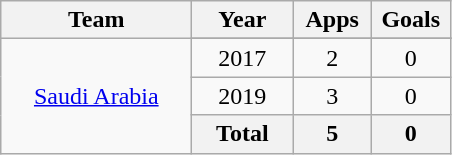<table class="wikitable" style="text-align: center;">
<tr>
<th width="120">Team</th>
<th width="60">Year</th>
<th width="45">Apps</th>
<th width="45">Goals</th>
</tr>
<tr>
<td rowspan=10><a href='#'>Saudi Arabia</a></td>
</tr>
<tr>
<td>2017</td>
<td>2</td>
<td>0</td>
</tr>
<tr>
<td>2019</td>
<td>3</td>
<td>0</td>
</tr>
<tr>
<th>Total</th>
<th>5</th>
<th>0</th>
</tr>
</table>
